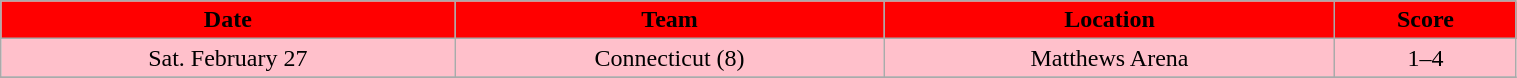<table class="wikitable" width="80%">
<tr align="center"  style="background:red;color:black;">
<td><strong>Date</strong></td>
<td><strong>Team</strong></td>
<td><strong>Location</strong></td>
<td><strong>Score</strong></td>
</tr>
<tr align="center" bgcolor="pink">
<td>Sat. February 27</td>
<td>Connecticut (8)</td>
<td>Matthews Arena</td>
<td>1–4</td>
</tr>
<tr align="center" bgcolor="">
</tr>
</table>
